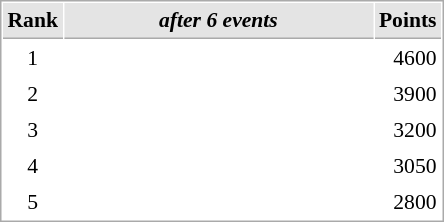<table cellspacing="1" cellpadding="3" style="border:1px solid #aaa; font-size:90%;">
<tr style="background:#e4e4e4;">
<th style="border-bottom:1px solid #aaa; width:10px;">Rank</th>
<th style="border-bottom:1px solid #aaa; width:200px; white-space:nowrap;"><em>after 6 events</em> </th>
<th style="border-bottom:1px solid #aaa; width:20px;">Points</th>
</tr>
<tr>
<td align=center>1</td>
<td></td>
<td align=right>4600</td>
</tr>
<tr>
<td align=center>2</td>
<td></td>
<td align=right>3900</td>
</tr>
<tr>
<td align=center>3</td>
<td></td>
<td align=right>3200</td>
</tr>
<tr>
<td align=center>4</td>
<td></td>
<td align=right>3050</td>
</tr>
<tr>
<td align=center>5</td>
<td></td>
<td align=right>2800</td>
</tr>
</table>
